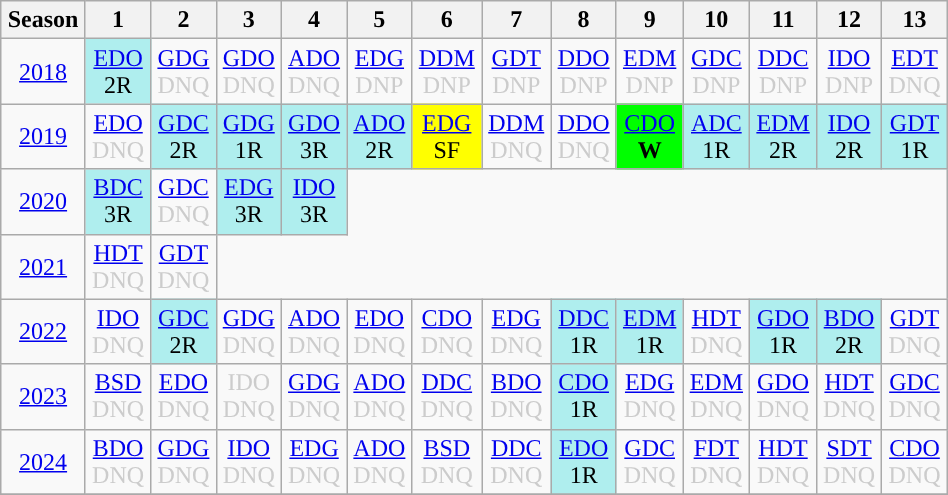<table class="wikitable" style="width:50%; margin:0">
<tr>
<th>Season</th>
<th>1</th>
<th>2</th>
<th>3</th>
<th>4</th>
<th>5</th>
<th>6</th>
<th>7</th>
<th>8</th>
<th>9</th>
<th>10</th>
<th>11</th>
<th>12</th>
<th>13</th>
</tr>
<tr>
<td style="text-align:center;"background:#efefef;"><a href='#'>2018</a></td>
<td style="text-align:center; background:#afeeee;"><a href='#'>EDO</a><br>2R</td>
<td style="text-align:center; color:#ccc;"><a href='#'>GDG</a><br>DNQ</td>
<td style="text-align:center; color:#ccc;"><a href='#'>GDO</a><br>DNQ</td>
<td style="text-align:center; color:#ccc;"><a href='#'>ADO</a><br>DNQ</td>
<td style="text-align:center; color:#ccc;"><a href='#'>EDG</a><br>DNP</td>
<td style="text-align:center; color:#ccc;"><a href='#'>DDM</a><br>DNP</td>
<td style="text-align:center; color:#ccc;"><a href='#'>GDT</a><br>DNP</td>
<td style="text-align:center; color:#ccc;"><a href='#'>DDO</a><br>DNP</td>
<td style="text-align:center; color:#ccc;"><a href='#'>EDM</a><br>DNP</td>
<td style="text-align:center; color:#ccc;"><a href='#'>GDC</a><br>DNP</td>
<td style="text-align:center; color:#ccc;"><a href='#'>DDC</a><br>DNP</td>
<td style="text-align:center; color:#ccc;"><a href='#'>IDO</a><br>DNP</td>
<td style="text-align:center; color:#ccc;"><a href='#'>EDT</a><br>DNQ</td>
</tr>
<tr>
<td style="text-align:center;"background:#efefef;"><a href='#'>2019</a></td>
<td style="text-align:center; color:#ccc;"><a href='#'>EDO</a><br>DNQ</td>
<td style="text-align:center; background:#afeeee;"><a href='#'>GDC</a><br>2R</td>
<td style="text-align:center; background:#afeeee;"><a href='#'>GDG</a><br>1R</td>
<td style="text-align:center; background:#afeeee;"><a href='#'>GDO</a><br>3R</td>
<td style="text-align:center; background:#afeeee;"><a href='#'>ADO</a><br>2R</td>
<td style="text-align:center; background:yellow;"><a href='#'>EDG</a><br>SF</td>
<td style="text-align:center; color:#ccc;"><a href='#'>DDM</a><br>DNQ</td>
<td style="text-align:center; color:#ccc;"><a href='#'>DDO</a><br>DNQ</td>
<td style="text-align:center; background:lime;"><a href='#'>CDO</a><br><strong>W</strong></td>
<td style="text-align:center; background:#afeeee;"><a href='#'>ADC</a><br>1R</td>
<td style="text-align:center; background:#afeeee;"><a href='#'>EDM</a><br>2R</td>
<td style="text-align:center; background:#afeeee;"><a href='#'>IDO</a><br>2R</td>
<td style="text-align:center; background:#afeeee;"><a href='#'>GDT</a><br>1R</td>
</tr>
<tr>
<td style="text-align:center;"background:#efefef;"><a href='#'>2020</a></td>
<td style="text-align:center; background:#afeeee;"><a href='#'>BDC</a><br>3R</td>
<td style="text-align:center; color:#ccc;"><a href='#'>GDC</a><br>DNQ</td>
<td style="text-align:center; background:#afeeee;"><a href='#'>EDG</a><br>3R</td>
<td style="text-align:center; background:#afeeee;"><a href='#'>IDO</a><br>3R</td>
</tr>
<tr>
<td style="text-align:center;"background:#efefef;"><a href='#'>2021</a></td>
<td style="text-align:center; color:#ccc;"><a href='#'>HDT</a><br>DNQ</td>
<td style="text-align:center; color:#ccc;"><a href='#'>GDT</a><br>DNQ</td>
</tr>
<tr>
<td style="text-align:center;"background:#efefef;"><a href='#'>2022</a></td>
<td style="text-align:center; color:#ccc;"><a href='#'>IDO</a><br>DNQ</td>
<td style="text-align:center; background:#afeeee;"><a href='#'>GDC</a><br>2R</td>
<td style="text-align:center; color:#ccc;"><a href='#'>GDG</a><br>DNQ</td>
<td style="text-align:center; color:#ccc;"><a href='#'>ADO</a><br>DNQ</td>
<td style="text-align:center; color:#ccc;"><a href='#'>EDO</a><br>DNQ</td>
<td style="text-align:center; color:#ccc;"><a href='#'>CDO</a><br>DNQ</td>
<td style="text-align:center; color:#ccc;"><a href='#'>EDG</a><br>DNQ</td>
<td style="text-align:center; background:#afeeee;"><a href='#'>DDC</a><br>1R</td>
<td style="text-align:center; background:#afeeee;"><a href='#'>EDM</a><br>1R</td>
<td style="text-align:center; color:#ccc;"><a href='#'>HDT</a><br>DNQ</td>
<td style="text-align:center; background:#afeeee;"><a href='#'>GDO</a><br>1R</td>
<td style="text-align:center; background:#afeeee;"><a href='#'>BDO</a><br>2R</td>
<td style="text-align:center; color:#ccc;"><a href='#'>GDT</a><br>DNQ</td>
</tr>
<tr>
<td style="text-align:center;"background:#efefef;"><a href='#'>2023</a></td>
<td style="text-align:center; color:#ccc;"><a href='#'>BSD</a><br>DNQ</td>
<td style="text-align:center; color:#ccc;"><a href='#'>EDO</a><br>DNQ</td>
<td style="text-align:center; color:#ccc;">IDO<br>DNQ</td>
<td style="text-align:center; color:#ccc;"><a href='#'>GDG</a><br>DNQ</td>
<td style="text-align:center; color:#ccc;"><a href='#'>ADO</a><br>DNQ</td>
<td style="text-align:center; color:#ccc;"><a href='#'>DDC</a><br>DNQ</td>
<td style="text-align:center; color:#ccc;"><a href='#'>BDO</a><br>DNQ</td>
<td style="text-align:center; background:#afeeee;"><a href='#'>CDO</a><br>1R</td>
<td style="text-align:center; color:#ccc;"><a href='#'>EDG</a><br>DNQ</td>
<td style="text-align:center; color:#ccc;"><a href='#'>EDM</a><br>DNQ</td>
<td style="text-align:center; color:#ccc;"><a href='#'>GDO</a><br>DNQ</td>
<td style="text-align:center; color:#ccc;"><a href='#'>HDT</a><br>DNQ</td>
<td style="text-align:center; color:#ccc;"><a href='#'>GDC</a><br>DNQ</td>
</tr>
<tr>
<td style="text-align:center;"background:#efefef;"><a href='#'>2024</a></td>
<td style="text-align:center; color:#ccc;"><a href='#'>BDO</a><br>DNQ</td>
<td style="text-align:center; color:#ccc;"><a href='#'>GDG</a><br>DNQ</td>
<td style="text-align:center; color:#ccc;"><a href='#'>IDO</a><br>DNQ</td>
<td style="text-align:center; color:#ccc;"><a href='#'>EDG</a><br>DNQ</td>
<td style="text-align:center; color:#ccc;"><a href='#'>ADO</a><br>DNQ</td>
<td style="text-align:center; color:#ccc;"><a href='#'>BSD</a><br>DNQ</td>
<td style="text-align:center; color:#ccc;"><a href='#'>DDC</a><br>DNQ</td>
<td style="text-align:center; background:#afeeee;"><a href='#'>EDO</a><br>1R</td>
<td style="text-align:center; color:#ccc;"><a href='#'>GDC</a><br>DNQ</td>
<td style="text-align:center; color:#ccc;"><a href='#'>FDT</a><br>DNQ</td>
<td style="text-align:center; color:#ccc;"><a href='#'>HDT</a><br>DNQ</td>
<td style="text-align:center; color:#ccc;"><a href='#'>SDT</a><br>DNQ</td>
<td style="text-align:center; color:#ccc;"><a href='#'>CDO</a><br>DNQ</td>
</tr>
<tr>
</tr>
</table>
